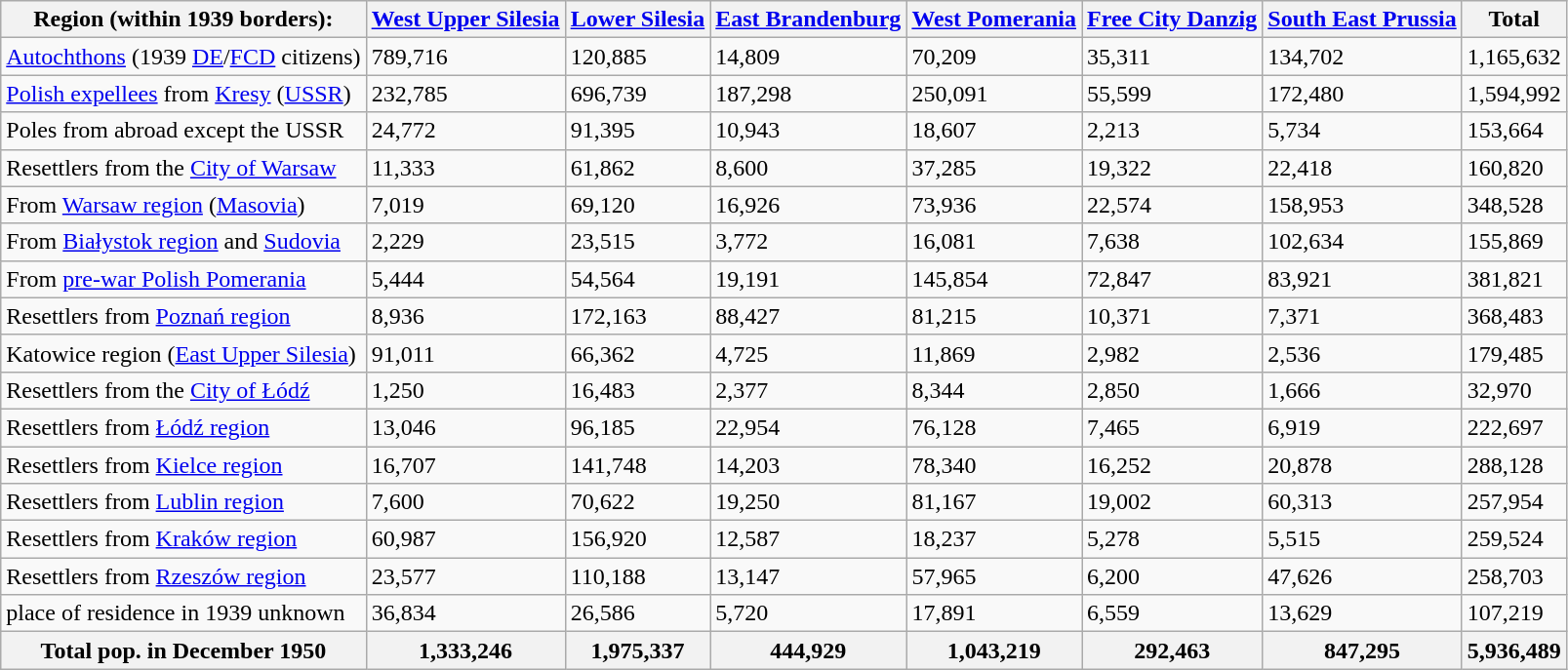<table class="wikitable sortable mw-collapsible">
<tr>
<th>Region (within 1939 borders):</th>
<th><a href='#'>West Upper Silesia</a></th>
<th><a href='#'>Lower Silesia</a></th>
<th><a href='#'>East Brandenburg</a></th>
<th><a href='#'>West Pomerania</a></th>
<th><a href='#'>Free City Danzig</a></th>
<th><a href='#'>South East Prussia</a></th>
<th>Total</th>
</tr>
<tr>
<td><a href='#'>Autochthons</a> (1939 <a href='#'>DE</a>/<a href='#'>FCD</a> citizens)</td>
<td>789,716</td>
<td>120,885</td>
<td>14,809</td>
<td>70,209</td>
<td>35,311</td>
<td>134,702</td>
<td>1,165,632</td>
</tr>
<tr>
<td><a href='#'>Polish expellees</a> from <a href='#'>Kresy</a> (<a href='#'>USSR</a>)</td>
<td>232,785</td>
<td>696,739</td>
<td>187,298</td>
<td>250,091</td>
<td>55,599</td>
<td>172,480</td>
<td>1,594,992</td>
</tr>
<tr>
<td>Poles from abroad except the USSR</td>
<td>24,772</td>
<td>91,395</td>
<td>10,943</td>
<td>18,607</td>
<td>2,213</td>
<td>5,734</td>
<td>153,664</td>
</tr>
<tr>
<td>Resettlers from the <a href='#'>City of Warsaw</a></td>
<td>11,333</td>
<td>61,862</td>
<td>8,600</td>
<td>37,285</td>
<td>19,322</td>
<td>22,418</td>
<td>160,820</td>
</tr>
<tr>
<td>From <a href='#'>Warsaw region</a> (<a href='#'>Masovia</a>)</td>
<td>7,019</td>
<td>69,120</td>
<td>16,926</td>
<td>73,936</td>
<td>22,574</td>
<td>158,953</td>
<td>348,528</td>
</tr>
<tr>
<td>From <a href='#'>Białystok region</a> and <a href='#'>Sudovia</a></td>
<td>2,229</td>
<td>23,515</td>
<td>3,772</td>
<td>16,081</td>
<td>7,638</td>
<td>102,634</td>
<td>155,869</td>
</tr>
<tr>
<td>From <a href='#'>pre-war Polish Pomerania</a></td>
<td>5,444</td>
<td>54,564</td>
<td>19,191</td>
<td>145,854</td>
<td>72,847</td>
<td>83,921</td>
<td>381,821</td>
</tr>
<tr>
<td>Resettlers from <a href='#'>Poznań region</a></td>
<td>8,936</td>
<td>172,163</td>
<td>88,427</td>
<td>81,215</td>
<td>10,371</td>
<td>7,371</td>
<td>368,483</td>
</tr>
<tr>
<td>Katowice region (<a href='#'>East Upper Silesia</a>)</td>
<td>91,011</td>
<td>66,362</td>
<td>4,725</td>
<td>11,869</td>
<td>2,982</td>
<td>2,536</td>
<td>179,485</td>
</tr>
<tr>
<td>Resettlers from the <a href='#'>City of Łódź</a></td>
<td>1,250</td>
<td>16,483</td>
<td>2,377</td>
<td>8,344</td>
<td>2,850</td>
<td>1,666</td>
<td>32,970</td>
</tr>
<tr>
<td>Resettlers from <a href='#'>Łódź region</a></td>
<td>13,046</td>
<td>96,185</td>
<td>22,954</td>
<td>76,128</td>
<td>7,465</td>
<td>6,919</td>
<td>222,697</td>
</tr>
<tr>
<td>Resettlers from <a href='#'>Kielce region</a></td>
<td>16,707</td>
<td>141,748</td>
<td>14,203</td>
<td>78,340</td>
<td>16,252</td>
<td>20,878</td>
<td>288,128</td>
</tr>
<tr>
<td>Resettlers from <a href='#'>Lublin region</a></td>
<td>7,600</td>
<td>70,622</td>
<td>19,250</td>
<td>81,167</td>
<td>19,002</td>
<td>60,313</td>
<td>257,954</td>
</tr>
<tr>
<td>Resettlers from <a href='#'>Kraków region</a></td>
<td>60,987</td>
<td>156,920</td>
<td>12,587</td>
<td>18,237</td>
<td>5,278</td>
<td>5,515</td>
<td>259,524</td>
</tr>
<tr>
<td>Resettlers from <a href='#'>Rzeszów region</a></td>
<td>23,577</td>
<td>110,188</td>
<td>13,147</td>
<td>57,965</td>
<td>6,200</td>
<td>47,626</td>
<td>258,703</td>
</tr>
<tr>
<td>place of residence in 1939 unknown</td>
<td>36,834</td>
<td>26,586</td>
<td>5,720</td>
<td>17,891</td>
<td>6,559</td>
<td>13,629</td>
<td>107,219</td>
</tr>
<tr>
<th>Total pop. in December 1950</th>
<th>1,333,246</th>
<th>1,975,337</th>
<th>444,929</th>
<th>1,043,219</th>
<th>292,463</th>
<th>847,295</th>
<th>5,936,489</th>
</tr>
</table>
